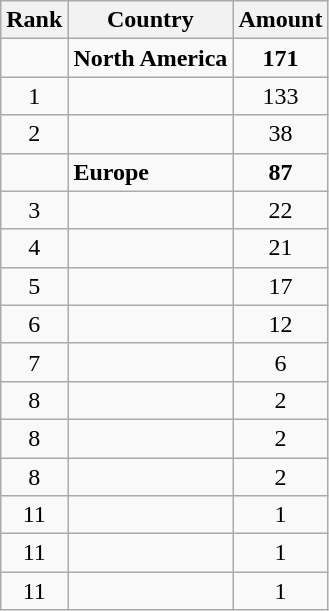<table class="wikitable" style="text-align: center;">
<tr>
<th>Rank</th>
<th>Country</th>
<th>Amount</th>
</tr>
<tr>
<td></td>
<td style="text-align: left;"><strong>North America</strong></td>
<td><strong>171</strong></td>
</tr>
<tr>
<td>1</td>
<td style="text-align: left;"></td>
<td>133</td>
</tr>
<tr>
<td>2</td>
<td style="text-align: left;"></td>
<td>38</td>
</tr>
<tr>
<td></td>
<td style="text-align: left;"><strong>Europe</strong></td>
<td><strong>87</strong></td>
</tr>
<tr>
<td>3</td>
<td style="text-align: left;"></td>
<td>22</td>
</tr>
<tr>
<td>4</td>
<td style="text-align: left;"></td>
<td>21</td>
</tr>
<tr>
<td>5</td>
<td style="text-align: left;"></td>
<td>17</td>
</tr>
<tr>
<td>6</td>
<td style="text-align: left;"></td>
<td>12</td>
</tr>
<tr>
<td>7</td>
<td style="text-align: left;"></td>
<td>6</td>
</tr>
<tr>
<td>8</td>
<td style="text-align: left;"></td>
<td>2</td>
</tr>
<tr>
<td>8</td>
<td style="text-align: left;"></td>
<td>2</td>
</tr>
<tr>
<td>8</td>
<td style="text-align: left;"></td>
<td>2</td>
</tr>
<tr>
<td>11</td>
<td style="text-align: left;"></td>
<td>1</td>
</tr>
<tr>
<td>11</td>
<td style="text-align: left;"></td>
<td>1</td>
</tr>
<tr>
<td>11</td>
<td style="text-align: left;"></td>
<td>1</td>
</tr>
</table>
